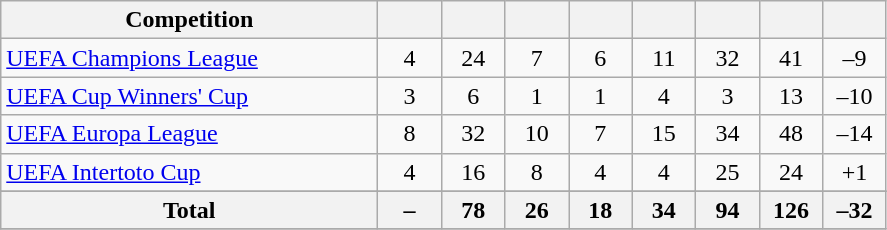<table class="wikitable" style="text-align: center;">
<tr>
<th width="244">Competition</th>
<th width="35"></th>
<th width="35"></th>
<th width="35"></th>
<th width="35"></th>
<th width="35"></th>
<th width="35"></th>
<th width="35"></th>
<th width="35"></th>
</tr>
<tr>
<td align="left"><a href='#'>UEFA Champions League</a></td>
<td>4</td>
<td>24</td>
<td>7</td>
<td>6</td>
<td>11</td>
<td>32</td>
<td>41</td>
<td>–9</td>
</tr>
<tr>
<td align="left"><a href='#'>UEFA Cup Winners' Cup</a></td>
<td>3</td>
<td>6</td>
<td>1</td>
<td>1</td>
<td>4</td>
<td>3</td>
<td>13</td>
<td>–10</td>
</tr>
<tr>
<td align="left"><a href='#'>UEFA Europa League</a></td>
<td>8</td>
<td>32</td>
<td>10</td>
<td>7</td>
<td>15</td>
<td>34</td>
<td>48</td>
<td>–14</td>
</tr>
<tr>
<td align="left"><a href='#'>UEFA Intertoto Cup</a></td>
<td>4</td>
<td>16</td>
<td>8</td>
<td>4</td>
<td>4</td>
<td>25</td>
<td>24</td>
<td>+1</td>
</tr>
<tr>
</tr>
<tr class="sortbottom">
<th>Total</th>
<th><strong>–</strong></th>
<th><strong>78</strong></th>
<th><strong>26</strong></th>
<th><strong>18</strong></th>
<th><strong>34</strong></th>
<th><strong>94</strong></th>
<th><strong>126</strong></th>
<th><strong>–32</strong></th>
</tr>
<tr>
</tr>
</table>
